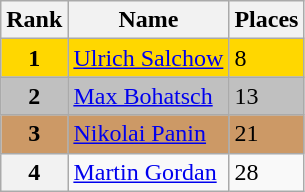<table class="wikitable">
<tr>
<th>Rank</th>
<th>Name</th>
<th>Places</th>
</tr>
<tr bgcolor="gold">
<td align="center"><strong>1</strong></td>
<td> <a href='#'>Ulrich Salchow</a></td>
<td>8</td>
</tr>
<tr bgcolor="silver">
<td align="center"><strong>2</strong></td>
<td> <a href='#'>Max Bohatsch</a></td>
<td>13</td>
</tr>
<tr bgcolor="cc9966">
<td align="center"><strong>3</strong></td>
<td> <a href='#'>Nikolai Panin</a></td>
<td>21</td>
</tr>
<tr>
<th>4</th>
<td> <a href='#'>Martin Gordan</a></td>
<td>28</td>
</tr>
</table>
